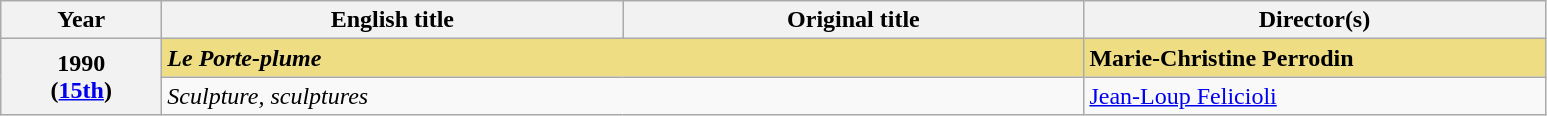<table class="wikitable">
<tr>
<th width="100">Year</th>
<th width="300">English title</th>
<th width="300">Original title</th>
<th width="300">Director(s)</th>
</tr>
<tr>
<th rowspan="2" style="text-align:center;">1990<br>(<a href='#'>15th</a>)</th>
<td colspan="2" style="background:#eedd82;"><strong><em>Le Porte-plume</em></strong></td>
<td style="background:#eedd82;"><strong>Marie-Christine Perrodin</strong></td>
</tr>
<tr>
<td colspan="2"><em>Sculpture, sculptures</em></td>
<td><a href='#'>Jean-Loup Felicioli</a></td>
</tr>
</table>
